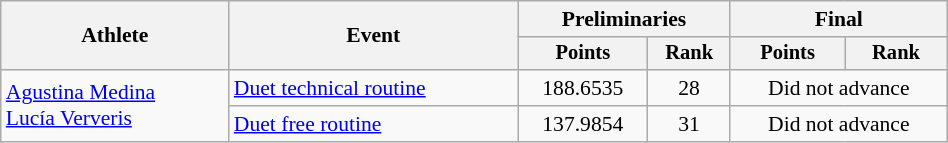<table class="wikitable" style="text-align:center; font-size:90%; width:50%;">
<tr>
<th rowspan="2">Athlete</th>
<th rowspan="2">Event</th>
<th colspan="2">Preliminaries</th>
<th colspan="2">Final</th>
</tr>
<tr style="font-size:95%">
<th>Points</th>
<th>Rank</th>
<th>Points</th>
<th>Rank</th>
</tr>
<tr>
<td align=left rowspan=2><a href='#'>Agustina Medina</a><br><a href='#'>Lucía Ververis</a></td>
<td align=left><a href='#'>Duet technical routine</a></td>
<td>188.6535</td>
<td>28</td>
<td colspan=2>Did not advance</td>
</tr>
<tr>
<td align=left><a href='#'>Duet free routine</a></td>
<td>137.9854</td>
<td>31</td>
<td colspan=2>Did not advance</td>
</tr>
</table>
